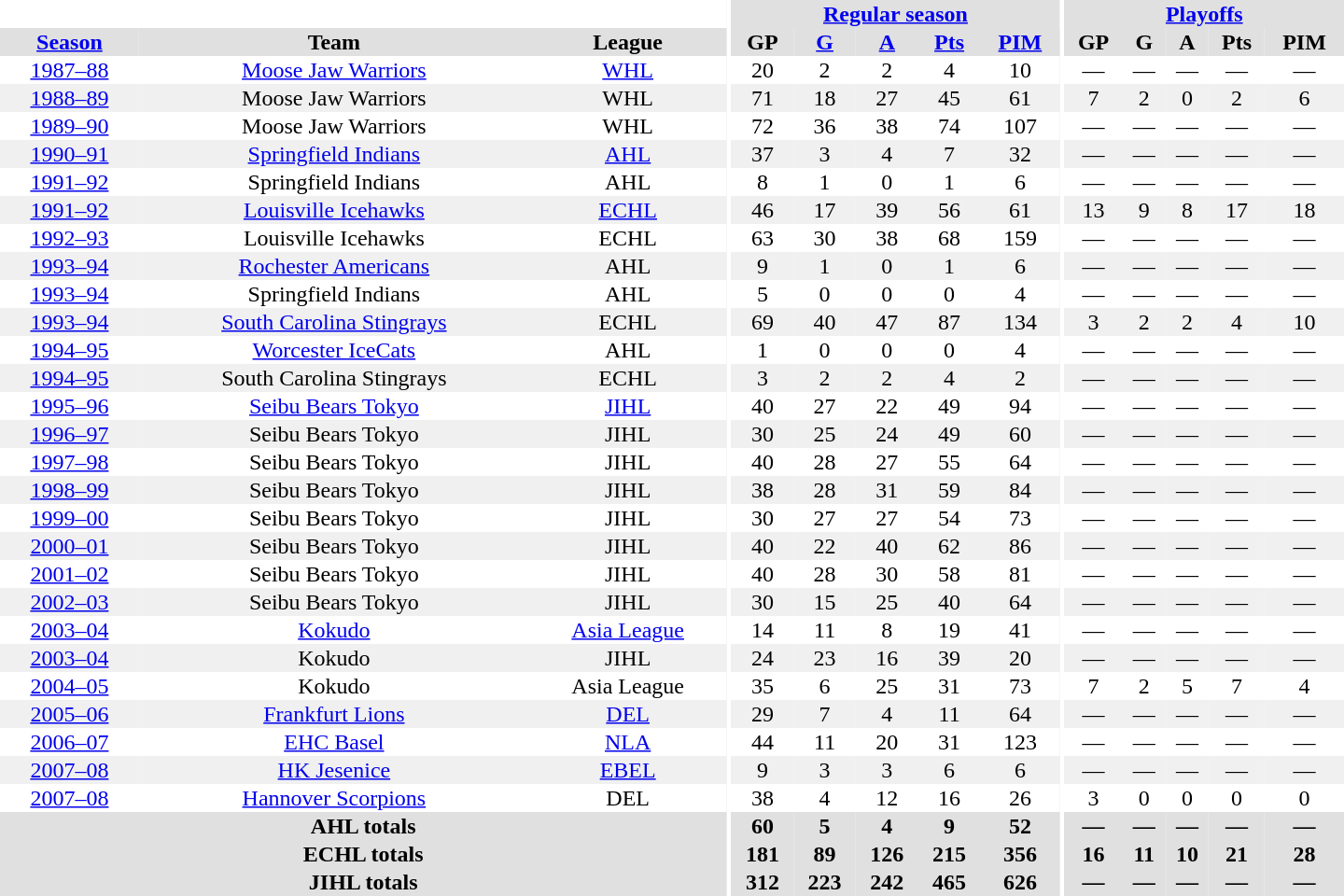<table border="0" cellpadding="1" cellspacing="0" style="text-align:center; width:60em">
<tr bgcolor="#e0e0e0">
<th colspan="3" bgcolor="#ffffff"></th>
<th rowspan="99" bgcolor="#ffffff"></th>
<th colspan="5"><a href='#'>Regular season</a></th>
<th rowspan="99" bgcolor="#ffffff"></th>
<th colspan="5"><a href='#'>Playoffs</a></th>
</tr>
<tr bgcolor="#e0e0e0">
<th><a href='#'>Season</a></th>
<th>Team</th>
<th>League</th>
<th>GP</th>
<th><a href='#'>G</a></th>
<th><a href='#'>A</a></th>
<th><a href='#'>Pts</a></th>
<th><a href='#'>PIM</a></th>
<th>GP</th>
<th>G</th>
<th>A</th>
<th>Pts</th>
<th>PIM</th>
</tr>
<tr>
<td><a href='#'>1987–88</a></td>
<td><a href='#'>Moose Jaw Warriors</a></td>
<td><a href='#'>WHL</a></td>
<td>20</td>
<td>2</td>
<td>2</td>
<td>4</td>
<td>10</td>
<td>—</td>
<td>—</td>
<td>—</td>
<td>—</td>
<td>—</td>
</tr>
<tr bgcolor="#f0f0f0">
<td><a href='#'>1988–89</a></td>
<td>Moose Jaw Warriors</td>
<td>WHL</td>
<td>71</td>
<td>18</td>
<td>27</td>
<td>45</td>
<td>61</td>
<td>7</td>
<td>2</td>
<td>0</td>
<td>2</td>
<td>6</td>
</tr>
<tr>
<td><a href='#'>1989–90</a></td>
<td>Moose Jaw Warriors</td>
<td>WHL</td>
<td>72</td>
<td>36</td>
<td>38</td>
<td>74</td>
<td>107</td>
<td>—</td>
<td>—</td>
<td>—</td>
<td>—</td>
<td>—</td>
</tr>
<tr bgcolor="#f0f0f0">
<td><a href='#'>1990–91</a></td>
<td><a href='#'>Springfield Indians</a></td>
<td><a href='#'>AHL</a></td>
<td>37</td>
<td>3</td>
<td>4</td>
<td>7</td>
<td>32</td>
<td>—</td>
<td>—</td>
<td>—</td>
<td>—</td>
<td>—</td>
</tr>
<tr>
<td><a href='#'>1991–92</a></td>
<td>Springfield Indians</td>
<td>AHL</td>
<td>8</td>
<td>1</td>
<td>0</td>
<td>1</td>
<td>6</td>
<td>—</td>
<td>—</td>
<td>—</td>
<td>—</td>
<td>—</td>
</tr>
<tr bgcolor="#f0f0f0">
<td><a href='#'>1991–92</a></td>
<td><a href='#'>Louisville Icehawks</a></td>
<td><a href='#'>ECHL</a></td>
<td>46</td>
<td>17</td>
<td>39</td>
<td>56</td>
<td>61</td>
<td>13</td>
<td>9</td>
<td>8</td>
<td>17</td>
<td>18</td>
</tr>
<tr>
<td><a href='#'>1992–93</a></td>
<td>Louisville Icehawks</td>
<td>ECHL</td>
<td>63</td>
<td>30</td>
<td>38</td>
<td>68</td>
<td>159</td>
<td>—</td>
<td>—</td>
<td>—</td>
<td>—</td>
<td>—</td>
</tr>
<tr bgcolor="#f0f0f0">
<td><a href='#'>1993–94</a></td>
<td><a href='#'>Rochester Americans</a></td>
<td>AHL</td>
<td>9</td>
<td>1</td>
<td>0</td>
<td>1</td>
<td>6</td>
<td>—</td>
<td>—</td>
<td>—</td>
<td>—</td>
<td>—</td>
</tr>
<tr>
<td><a href='#'>1993–94</a></td>
<td>Springfield Indians</td>
<td>AHL</td>
<td>5</td>
<td>0</td>
<td>0</td>
<td>0</td>
<td>4</td>
<td>—</td>
<td>—</td>
<td>—</td>
<td>—</td>
<td>—</td>
</tr>
<tr bgcolor="#f0f0f0">
<td><a href='#'>1993–94</a></td>
<td><a href='#'>South Carolina Stingrays</a></td>
<td>ECHL</td>
<td>69</td>
<td>40</td>
<td>47</td>
<td>87</td>
<td>134</td>
<td>3</td>
<td>2</td>
<td>2</td>
<td>4</td>
<td>10</td>
</tr>
<tr>
<td><a href='#'>1994–95</a></td>
<td><a href='#'>Worcester IceCats</a></td>
<td>AHL</td>
<td>1</td>
<td>0</td>
<td>0</td>
<td>0</td>
<td>4</td>
<td>—</td>
<td>—</td>
<td>—</td>
<td>—</td>
<td>—</td>
</tr>
<tr bgcolor="#f0f0f0">
<td><a href='#'>1994–95</a></td>
<td>South Carolina Stingrays</td>
<td>ECHL</td>
<td>3</td>
<td>2</td>
<td>2</td>
<td>4</td>
<td>2</td>
<td>—</td>
<td>—</td>
<td>—</td>
<td>—</td>
<td>—</td>
</tr>
<tr>
<td><a href='#'>1995–96</a></td>
<td><a href='#'>Seibu Bears Tokyo</a></td>
<td><a href='#'>JIHL</a></td>
<td>40</td>
<td>27</td>
<td>22</td>
<td>49</td>
<td>94</td>
<td>—</td>
<td>—</td>
<td>—</td>
<td>—</td>
<td>—</td>
</tr>
<tr bgcolor="#f0f0f0">
<td><a href='#'>1996–97</a></td>
<td>Seibu Bears Tokyo</td>
<td>JIHL</td>
<td>30</td>
<td>25</td>
<td>24</td>
<td>49</td>
<td>60</td>
<td>—</td>
<td>—</td>
<td>—</td>
<td>—</td>
<td>—</td>
</tr>
<tr>
<td><a href='#'>1997–98</a></td>
<td>Seibu Bears Tokyo</td>
<td>JIHL</td>
<td>40</td>
<td>28</td>
<td>27</td>
<td>55</td>
<td>64</td>
<td>—</td>
<td>—</td>
<td>—</td>
<td>—</td>
<td>—</td>
</tr>
<tr bgcolor="#f0f0f0">
<td><a href='#'>1998–99</a></td>
<td>Seibu Bears Tokyo</td>
<td>JIHL</td>
<td>38</td>
<td>28</td>
<td>31</td>
<td>59</td>
<td>84</td>
<td>—</td>
<td>—</td>
<td>—</td>
<td>—</td>
<td>—</td>
</tr>
<tr>
<td><a href='#'>1999–00</a></td>
<td>Seibu Bears Tokyo</td>
<td>JIHL</td>
<td>30</td>
<td>27</td>
<td>27</td>
<td>54</td>
<td>73</td>
<td>—</td>
<td>—</td>
<td>—</td>
<td>—</td>
<td>—</td>
</tr>
<tr bgcolor="#f0f0f0">
<td><a href='#'>2000–01</a></td>
<td>Seibu Bears Tokyo</td>
<td>JIHL</td>
<td>40</td>
<td>22</td>
<td>40</td>
<td>62</td>
<td>86</td>
<td>—</td>
<td>—</td>
<td>—</td>
<td>—</td>
<td>—</td>
</tr>
<tr>
<td><a href='#'>2001–02</a></td>
<td>Seibu Bears Tokyo</td>
<td>JIHL</td>
<td>40</td>
<td>28</td>
<td>30</td>
<td>58</td>
<td>81</td>
<td>—</td>
<td>—</td>
<td>—</td>
<td>—</td>
<td>—</td>
</tr>
<tr bgcolor="#f0f0f0">
<td><a href='#'>2002–03</a></td>
<td>Seibu Bears Tokyo</td>
<td>JIHL</td>
<td>30</td>
<td>15</td>
<td>25</td>
<td>40</td>
<td>64</td>
<td>—</td>
<td>—</td>
<td>—</td>
<td>—</td>
<td>—</td>
</tr>
<tr>
<td><a href='#'>2003–04</a></td>
<td><a href='#'>Kokudo</a></td>
<td><a href='#'>Asia League</a></td>
<td>14</td>
<td>11</td>
<td>8</td>
<td>19</td>
<td>41</td>
<td>—</td>
<td>—</td>
<td>—</td>
<td>—</td>
<td>—</td>
</tr>
<tr bgcolor="#f0f0f0">
<td><a href='#'>2003–04</a></td>
<td>Kokudo</td>
<td>JIHL</td>
<td>24</td>
<td>23</td>
<td>16</td>
<td>39</td>
<td>20</td>
<td>—</td>
<td>—</td>
<td>—</td>
<td>—</td>
<td>—</td>
</tr>
<tr>
<td><a href='#'>2004–05</a></td>
<td>Kokudo</td>
<td>Asia League</td>
<td>35</td>
<td>6</td>
<td>25</td>
<td>31</td>
<td>73</td>
<td>7</td>
<td>2</td>
<td>5</td>
<td>7</td>
<td>4</td>
</tr>
<tr bgcolor="#f0f0f0">
<td><a href='#'>2005–06</a></td>
<td><a href='#'>Frankfurt Lions</a></td>
<td><a href='#'>DEL</a></td>
<td>29</td>
<td>7</td>
<td>4</td>
<td>11</td>
<td>64</td>
<td>—</td>
<td>—</td>
<td>—</td>
<td>—</td>
<td>—</td>
</tr>
<tr>
<td><a href='#'>2006–07</a></td>
<td><a href='#'>EHC Basel</a></td>
<td><a href='#'>NLA</a></td>
<td>44</td>
<td>11</td>
<td>20</td>
<td>31</td>
<td>123</td>
<td>—</td>
<td>—</td>
<td>—</td>
<td>—</td>
<td>—</td>
</tr>
<tr bgcolor="#f0f0f0">
<td><a href='#'>2007–08</a></td>
<td><a href='#'>HK Jesenice</a></td>
<td><a href='#'>EBEL</a></td>
<td>9</td>
<td>3</td>
<td>3</td>
<td>6</td>
<td>6</td>
<td>—</td>
<td>—</td>
<td>—</td>
<td>—</td>
<td>—</td>
</tr>
<tr>
<td><a href='#'>2007–08</a></td>
<td><a href='#'>Hannover Scorpions</a></td>
<td>DEL</td>
<td>38</td>
<td>4</td>
<td>12</td>
<td>16</td>
<td>26</td>
<td>3</td>
<td>0</td>
<td>0</td>
<td>0</td>
<td>0</td>
</tr>
<tr>
</tr>
<tr ALIGN="center" bgcolor="#e0e0e0">
<th colspan="3">AHL totals</th>
<th ALIGN="center">60</th>
<th ALIGN="center">5</th>
<th ALIGN="center">4</th>
<th ALIGN="center">9</th>
<th ALIGN="center">52</th>
<th ALIGN="center">—</th>
<th ALIGN="center">—</th>
<th ALIGN="center">—</th>
<th ALIGN="center">—</th>
<th ALIGN="center">—</th>
</tr>
<tr>
</tr>
<tr ALIGN="center" bgcolor="#e0e0e0">
<th colspan="3">ECHL totals</th>
<th ALIGN="center">181</th>
<th ALIGN="center">89</th>
<th ALIGN="center">126</th>
<th ALIGN="center">215</th>
<th ALIGN="center">356</th>
<th ALIGN="center">16</th>
<th ALIGN="center">11</th>
<th ALIGN="center">10</th>
<th ALIGN="center">21</th>
<th ALIGN="center">28</th>
</tr>
<tr>
</tr>
<tr ALIGN="center" bgcolor="#e0e0e0">
<th colspan="3">JIHL totals</th>
<th ALIGN="center">312</th>
<th ALIGN="center">223</th>
<th ALIGN="center">242</th>
<th ALIGN="center">465</th>
<th ALIGN="center">626</th>
<th ALIGN="center">—</th>
<th ALIGN="center">—</th>
<th ALIGN="center">—</th>
<th ALIGN="center">—</th>
<th ALIGN="center">—</th>
</tr>
</table>
